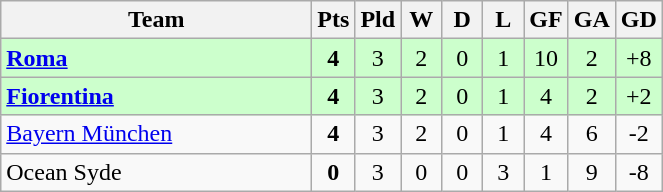<table class="wikitable" style="text-align:center;">
<tr>
<th width=200>Team</th>
<th width=20>Pts</th>
<th width=20>Pld</th>
<th width=20>W</th>
<th width=20>D</th>
<th width=20>L</th>
<th width=20>GF</th>
<th width=20>GA</th>
<th width=20>GD</th>
</tr>
<tr style="background:#ccffcc">
<td style="text-align:left"><strong> <a href='#'>Roma</a></strong></td>
<td><strong>4</strong></td>
<td>3</td>
<td>2</td>
<td>0</td>
<td>1</td>
<td>10</td>
<td>2</td>
<td>+8</td>
</tr>
<tr style="background:#ccffcc">
<td style="text-align:left"><strong> <a href='#'>Fiorentina</a></strong></td>
<td><strong>4</strong></td>
<td>3</td>
<td>2</td>
<td>0</td>
<td>1</td>
<td>4</td>
<td>2</td>
<td>+2</td>
</tr>
<tr>
<td style="text-align:left"> <a href='#'>Bayern München</a></td>
<td><strong>4</strong></td>
<td>3</td>
<td>2</td>
<td>0</td>
<td>1</td>
<td>4</td>
<td>6</td>
<td>-2</td>
</tr>
<tr>
<td style="text-align:left"> Ocean Syde</td>
<td><strong>0</strong></td>
<td>3</td>
<td>0</td>
<td>0</td>
<td>3</td>
<td>1</td>
<td>9</td>
<td>-8</td>
</tr>
</table>
